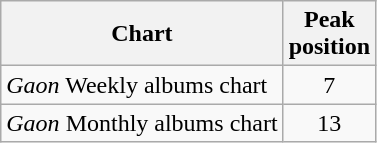<table class="wikitable sortable">
<tr>
<th>Chart</th>
<th>Peak<br>position</th>
</tr>
<tr>
<td><em>Gaon</em> Weekly albums chart</td>
<td align="center">7</td>
</tr>
<tr>
<td><em>Gaon</em> Monthly albums chart</td>
<td align="center">13</td>
</tr>
</table>
